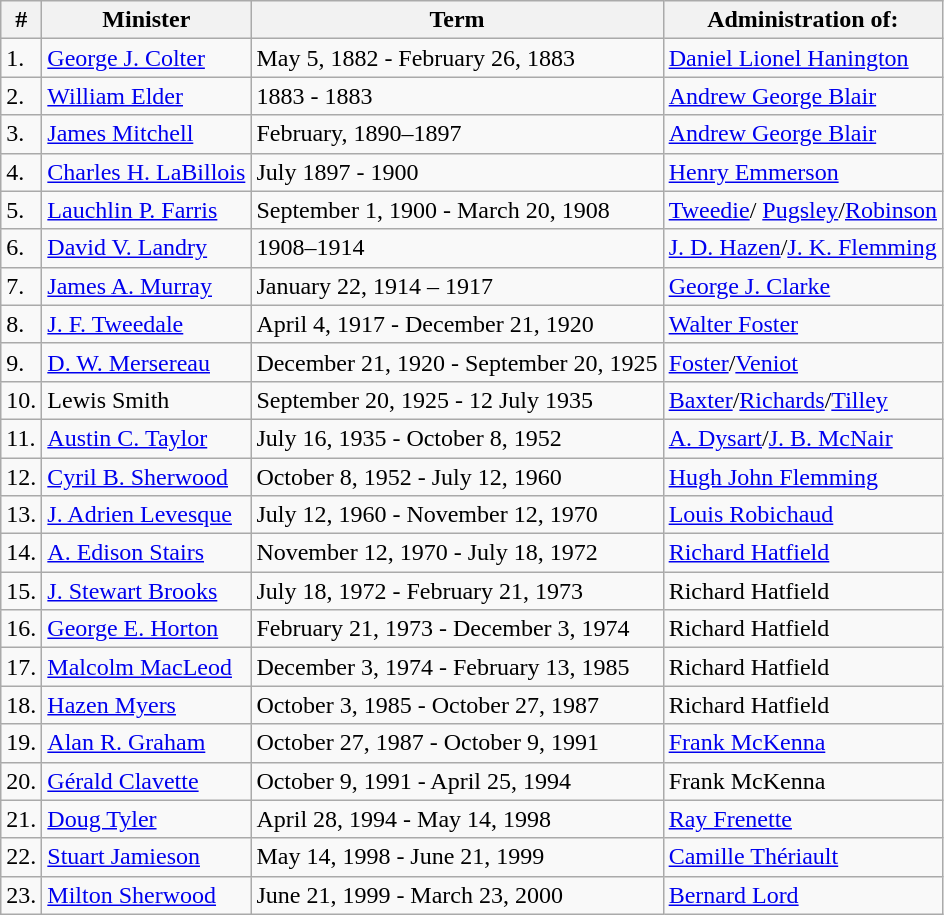<table class="wikitable">
<tr>
<th>#</th>
<th>Minister</th>
<th>Term</th>
<th>Administration of:</th>
</tr>
<tr>
<td>1.</td>
<td><a href='#'>George J. Colter</a></td>
<td>May 5, 1882 - February 26, 1883</td>
<td><a href='#'>Daniel Lionel Hanington</a></td>
</tr>
<tr>
<td>2.</td>
<td><a href='#'>William Elder</a></td>
<td>1883 - 1883</td>
<td><a href='#'>Andrew George Blair</a></td>
</tr>
<tr>
<td>3.</td>
<td><a href='#'>James Mitchell</a></td>
<td>February, 1890–1897</td>
<td><a href='#'>Andrew George Blair</a></td>
</tr>
<tr>
<td>4.</td>
<td><a href='#'>Charles H. LaBillois</a></td>
<td>July 1897 - 1900</td>
<td><a href='#'>Henry Emmerson</a></td>
</tr>
<tr>
<td>5.</td>
<td><a href='#'>Lauchlin P. Farris</a></td>
<td>September 1, 1900 - March 20, 1908</td>
<td><a href='#'>Tweedie</a>/ <a href='#'>Pugsley</a>/<a href='#'>Robinson</a></td>
</tr>
<tr>
<td>6.</td>
<td><a href='#'>David V. Landry</a></td>
<td>1908–1914</td>
<td><a href='#'>J. D. Hazen</a>/<a href='#'>J. K. Flemming</a></td>
</tr>
<tr>
<td>7.</td>
<td><a href='#'>James A. Murray</a></td>
<td>January 22, 1914 – 1917</td>
<td><a href='#'>George J. Clarke</a></td>
</tr>
<tr>
<td>8.</td>
<td><a href='#'>J. F. Tweedale</a></td>
<td>April 4, 1917 - December 21, 1920</td>
<td><a href='#'>Walter Foster</a></td>
</tr>
<tr>
<td>9.</td>
<td><a href='#'>D. W. Mersereau</a></td>
<td>December 21, 1920 - September 20, 1925</td>
<td><a href='#'>Foster</a>/<a href='#'>Veniot</a></td>
</tr>
<tr>
<td>10.</td>
<td>Lewis Smith</td>
<td>September 20, 1925 - 12 July 1935</td>
<td><a href='#'>Baxter</a>/<a href='#'>Richards</a>/<a href='#'>Tilley</a></td>
</tr>
<tr>
<td>11.</td>
<td><a href='#'>Austin C. Taylor</a></td>
<td>July 16, 1935 - October 8, 1952</td>
<td><a href='#'>A. Dysart</a>/<a href='#'>J. B. McNair</a></td>
</tr>
<tr>
<td>12.</td>
<td><a href='#'>Cyril B. Sherwood</a></td>
<td>October 8, 1952 - July 12, 1960</td>
<td><a href='#'>Hugh John Flemming</a></td>
</tr>
<tr>
<td>13.</td>
<td><a href='#'>J. Adrien Levesque</a></td>
<td>July 12, 1960 - November 12, 1970</td>
<td><a href='#'>Louis Robichaud</a></td>
</tr>
<tr>
<td>14.</td>
<td><a href='#'>A. Edison Stairs</a></td>
<td>November 12, 1970 - July 18, 1972</td>
<td><a href='#'>Richard Hatfield</a></td>
</tr>
<tr>
<td>15.</td>
<td><a href='#'>J. Stewart Brooks</a></td>
<td>July 18, 1972 -  February 21, 1973</td>
<td>Richard Hatfield</td>
</tr>
<tr>
<td>16.</td>
<td><a href='#'>George E. Horton</a></td>
<td>February 21, 1973  - December 3, 1974</td>
<td>Richard Hatfield</td>
</tr>
<tr>
<td>17.</td>
<td><a href='#'>Malcolm MacLeod</a></td>
<td>December 3, 1974 - February 13, 1985</td>
<td>Richard Hatfield</td>
</tr>
<tr>
<td>18.</td>
<td><a href='#'>Hazen Myers</a></td>
<td>October 3, 1985 - October 27, 1987</td>
<td>Richard Hatfield</td>
</tr>
<tr>
<td>19.</td>
<td><a href='#'>Alan R. Graham</a></td>
<td>October 27, 1987 - October 9, 1991</td>
<td><a href='#'>Frank McKenna</a></td>
</tr>
<tr>
<td>20.</td>
<td><a href='#'>Gérald Clavette</a></td>
<td>October 9, 1991 - April 25, 1994</td>
<td>Frank McKenna</td>
</tr>
<tr>
<td>21.</td>
<td><a href='#'>Doug Tyler</a></td>
<td>April 28, 1994 - May 14, 1998</td>
<td><a href='#'>Ray Frenette</a></td>
</tr>
<tr>
<td>22.</td>
<td><a href='#'>Stuart Jamieson</a></td>
<td>May 14, 1998 - June 21, 1999</td>
<td><a href='#'>Camille Thériault</a></td>
</tr>
<tr>
<td>23.</td>
<td><a href='#'>Milton Sherwood</a></td>
<td>June 21, 1999 - March 23, 2000</td>
<td><a href='#'>Bernard Lord</a></td>
</tr>
</table>
